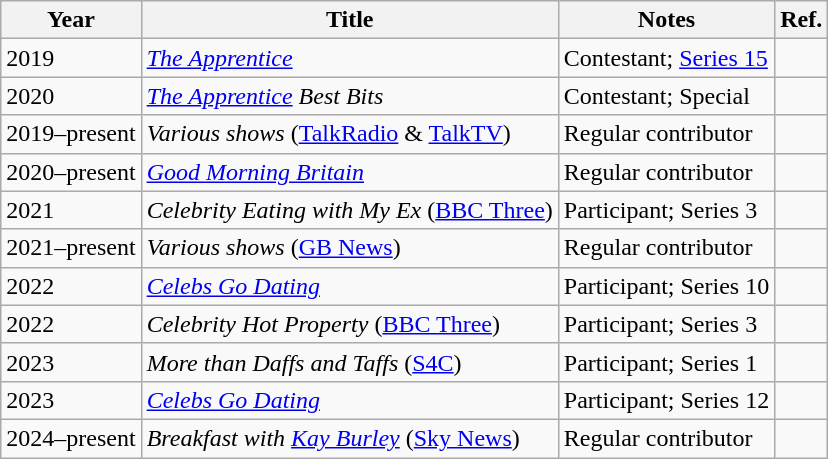<table class="wikitable">
<tr>
<th>Year</th>
<th>Title</th>
<th>Notes</th>
<th>Ref.</th>
</tr>
<tr>
<td>2019</td>
<td><em><a href='#'>The Apprentice</a></em></td>
<td>Contestant; <a href='#'>Series 15</a></td>
<td></td>
</tr>
<tr>
<td>2020</td>
<td><em><a href='#'>The Apprentice</a> Best Bits</em></td>
<td>Contestant; Special</td>
<td></td>
</tr>
<tr>
<td>2019–present</td>
<td><em>Various shows</em> (<a href='#'>TalkRadio</a> & <a href='#'>TalkTV</a>)</td>
<td>Regular contributor</td>
<td></td>
</tr>
<tr>
<td>2020–present</td>
<td><em><a href='#'>Good Morning Britain</a></em></td>
<td>Regular contributor</td>
<td></td>
</tr>
<tr>
<td>2021</td>
<td><em>Celebrity Eating with My Ex</em> (<a href='#'>BBC Three</a>)</td>
<td>Participant; Series 3</td>
<td></td>
</tr>
<tr>
<td>2021–present</td>
<td><em>Various shows</em> (<a href='#'>GB News</a>)</td>
<td>Regular contributor</td>
<td></td>
</tr>
<tr>
<td>2022</td>
<td><em><a href='#'>Celebs Go Dating</a></em></td>
<td>Participant; Series 10</td>
<td></td>
</tr>
<tr>
<td>2022</td>
<td><em>Celebrity Hot Property</em> (<a href='#'>BBC Three</a>)</td>
<td>Participant; Series 3</td>
<td></td>
</tr>
<tr>
<td>2023</td>
<td><em>More than Daffs and Taffs</em> (<a href='#'>S4C</a>)</td>
<td>Participant; Series 1</td>
<td></td>
</tr>
<tr>
<td>2023</td>
<td><em><a href='#'>Celebs Go Dating</a></em></td>
<td>Participant; Series 12</td>
<td></td>
</tr>
<tr>
<td>2024–present</td>
<td><em>Breakfast with <a href='#'>Kay Burley</a></em> (<a href='#'>Sky News</a>)</td>
<td>Regular contributor</td>
<td></td>
</tr>
</table>
